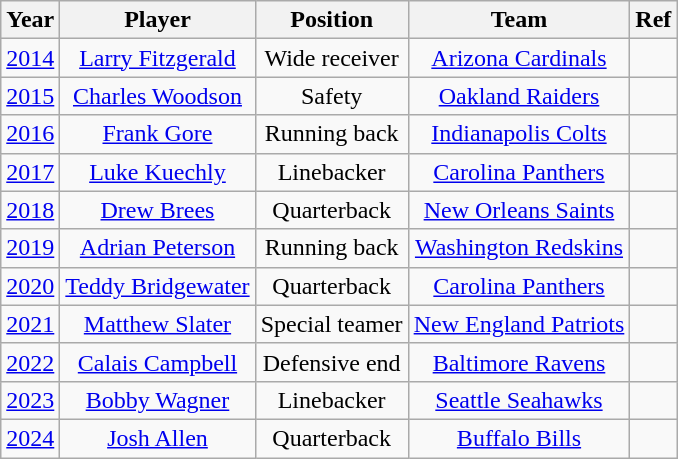<table class="wikitable sortable" style="text-align:center;" border="1">
<tr>
<th>Year</th>
<th>Player</th>
<th>Position</th>
<th>Team</th>
<th class="unsortable">Ref</th>
</tr>
<tr>
<td><a href='#'>2014</a></td>
<td><a href='#'>Larry Fitzgerald</a></td>
<td>Wide receiver</td>
<td><a href='#'>Arizona Cardinals</a></td>
<td></td>
</tr>
<tr>
<td><a href='#'>2015</a></td>
<td><a href='#'>Charles Woodson</a></td>
<td>Safety</td>
<td><a href='#'>Oakland Raiders</a></td>
<td></td>
</tr>
<tr>
<td><a href='#'>2016</a></td>
<td><a href='#'>Frank Gore</a></td>
<td>Running back</td>
<td><a href='#'>Indianapolis Colts</a></td>
<td></td>
</tr>
<tr>
<td><a href='#'>2017</a></td>
<td><a href='#'>Luke Kuechly</a></td>
<td>Linebacker</td>
<td><a href='#'>Carolina Panthers</a></td>
<td></td>
</tr>
<tr>
<td><a href='#'>2018</a></td>
<td><a href='#'>Drew Brees</a></td>
<td>Quarterback</td>
<td><a href='#'>New Orleans Saints</a></td>
<td></td>
</tr>
<tr>
<td><a href='#'>2019</a></td>
<td><a href='#'>Adrian Peterson</a></td>
<td>Running back</td>
<td><a href='#'>Washington Redskins</a></td>
<td></td>
</tr>
<tr>
<td><a href='#'>2020</a></td>
<td><a href='#'>Teddy Bridgewater</a></td>
<td>Quarterback</td>
<td><a href='#'>Carolina Panthers</a></td>
<td></td>
</tr>
<tr>
<td><a href='#'>2021</a></td>
<td><a href='#'>Matthew Slater</a></td>
<td>Special teamer</td>
<td><a href='#'>New England Patriots</a></td>
<td></td>
</tr>
<tr>
<td><a href='#'>2022</a></td>
<td><a href='#'>Calais Campbell</a></td>
<td>Defensive end</td>
<td><a href='#'>Baltimore Ravens</a></td>
<td></td>
</tr>
<tr>
<td><a href='#'>2023</a></td>
<td><a href='#'>Bobby Wagner</a></td>
<td>Linebacker</td>
<td><a href='#'>Seattle Seahawks</a></td>
<td></td>
</tr>
<tr>
<td><a href='#'>2024</a></td>
<td><a href='#'>Josh Allen</a></td>
<td>Quarterback</td>
<td><a href='#'>Buffalo Bills</a></td>
<td></td>
</tr>
</table>
